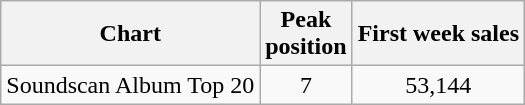<table class="wikitable">
<tr>
<th>Chart</th>
<th>Peak<br>position</th>
<th>First week sales</th>
</tr>
<tr>
<td>Soundscan Album Top 20</td>
<td align="center">7</td>
<td align="center">53,144</td>
</tr>
</table>
